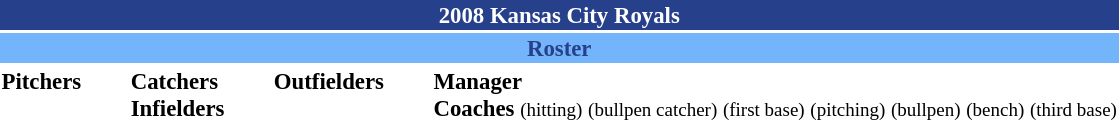<table class="toccolours" style="font-size: 95%;">
<tr>
<th colspan="10" style="background-color: #27408B; color: #FFFFFF; text-align: center;">2008 Kansas City Royals</th>
</tr>
<tr>
<td colspan="10" style="background-color: #74B4FA; color: #27408B; text-align: center;"><strong>Roster</strong></td>
</tr>
<tr>
<td valign="top"><strong>Pitchers</strong><br>





















</td>
<td width="25px"></td>
<td valign="top"><strong>Catchers</strong><br>


<strong>Infielders</strong>





 



</td>
<td width="25px"></td>
<td valign="top"><strong>Outfielders</strong><br>




</td>
<td width="25px"></td>
<td valign="top"><strong>Manager</strong><br> 
<strong>Coaches</strong>
 <small>(hitting)</small>
 <small>(bullpen catcher)</small>
 <small>(first base)</small>
 <small>(pitching)</small>
 <small>(bullpen)</small>
 <small>(bench)</small>
 <small>(third base)</small></td>
</tr>
</table>
